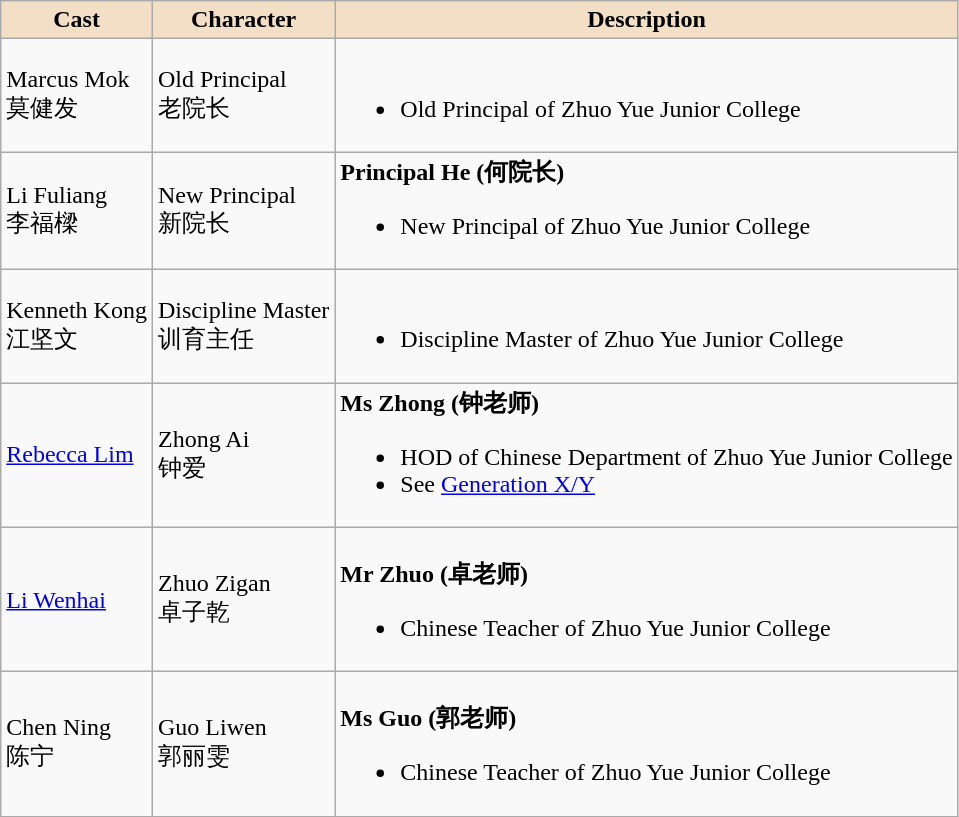<table class="wikitable">
<tr>
<th style="background:#f2dfc6">Cast</th>
<th style="background:#f2dfc6">Character</th>
<th style="background:#f2dfc6">Description</th>
</tr>
<tr>
<td>Marcus Mok <br> 莫健发</td>
<td>Old Principal <br> 老院长</td>
<td><br><ul><li>Old Principal of Zhuo Yue Junior College</li></ul></td>
</tr>
<tr>
<td>Li Fuliang <br> 李福樑</td>
<td>New Principal <br> 新院长</td>
<td><strong>Principal He (何院长)</strong><br><ul><li>New Principal of Zhuo Yue Junior College</li></ul></td>
</tr>
<tr>
<td>Kenneth Kong <br> 江坚文</td>
<td>Discipline Master <br> 训育主任</td>
<td><br><ul><li>Discipline Master of Zhuo Yue Junior College</li></ul></td>
</tr>
<tr>
<td><a href='#'>Rebecca Lim</a></td>
<td>Zhong Ai <br> 钟爱</td>
<td><strong>Ms Zhong (钟老师)</strong><br><ul><li>HOD of Chinese Department of Zhuo Yue Junior College</li><li>See <a href='#'>Generation X/Y</a></li></ul></td>
</tr>
<tr>
<td><a href='#'>Li Wenhai</a></td>
<td>Zhuo Zigan <br> 卓子乾</td>
<td><br><strong>Mr Zhuo (卓老师)</strong><ul><li>Chinese Teacher of Zhuo Yue Junior College</li></ul></td>
</tr>
<tr>
<td>Chen Ning <br> 陈宁</td>
<td>Guo Liwen <br> 郭丽雯</td>
<td><br><strong>Ms Guo (郭老师)</strong><ul><li>Chinese Teacher of Zhuo Yue Junior College</li></ul></td>
</tr>
</table>
